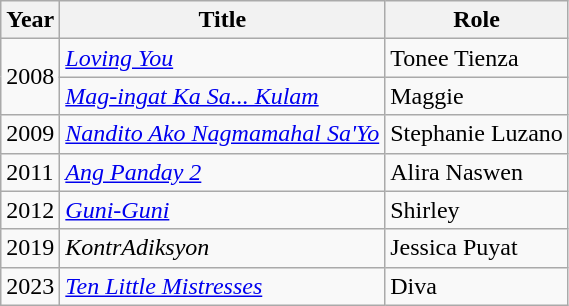<table class="wikitable sortable">
<tr>
<th>Year</th>
<th>Title</th>
<th>Role</th>
</tr>
<tr>
<td rowspan="2">2008</td>
<td><em><a href='#'>Loving You</a></em></td>
<td>Tonee Tienza</td>
</tr>
<tr>
<td><em><a href='#'>Mag-ingat Ka Sa... Kulam</a></em></td>
<td>Maggie</td>
</tr>
<tr>
<td>2009</td>
<td><em><a href='#'>Nandito Ako Nagmamahal Sa'Yo</a></em></td>
<td>Stephanie Luzano</td>
</tr>
<tr>
<td>2011</td>
<td><em><a href='#'>Ang Panday 2</a></em></td>
<td>Alira Naswen</td>
</tr>
<tr>
<td>2012</td>
<td><em><a href='#'>Guni-Guni</a></em></td>
<td>Shirley</td>
</tr>
<tr>
<td>2019</td>
<td><em>KontrAdiksyon</em></td>
<td>Jessica Puyat</td>
</tr>
<tr>
<td>2023</td>
<td><em><a href='#'>Ten Little Mistresses</a></em></td>
<td>Diva</td>
</tr>
</table>
